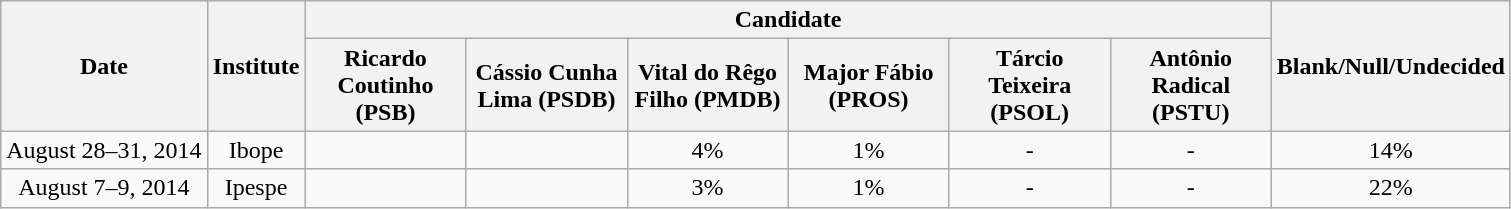<table class=wikitable style=text-align:center;>
<tr>
<th rowspan=2>Date</th>
<th rowspan=2>Institute</th>
<th colspan=6>Candidate</th>
<th rowspan=2>Blank/Null/Undecided</th>
</tr>
<tr>
<th width=100>Ricardo Coutinho (PSB)</th>
<th width=100>Cássio Cunha Lima (PSDB)</th>
<th width=100>Vital do Rêgo Filho (PMDB)</th>
<th width=100>Major Fábio (PROS)</th>
<th width=100>Tárcio Teixeira (PSOL)</th>
<th width=100>Antônio Radical (PSTU)</th>
</tr>
<tr>
<td>August 28–31, 2014</td>
<td>Ibope</td>
<td></td>
<td></td>
<td>4%</td>
<td>1%</td>
<td>-</td>
<td>-</td>
<td>14%</td>
</tr>
<tr>
<td>August 7–9, 2014</td>
<td>Ipespe</td>
<td></td>
<td></td>
<td>3%</td>
<td>1%</td>
<td>-</td>
<td>-</td>
<td>22%</td>
</tr>
</table>
